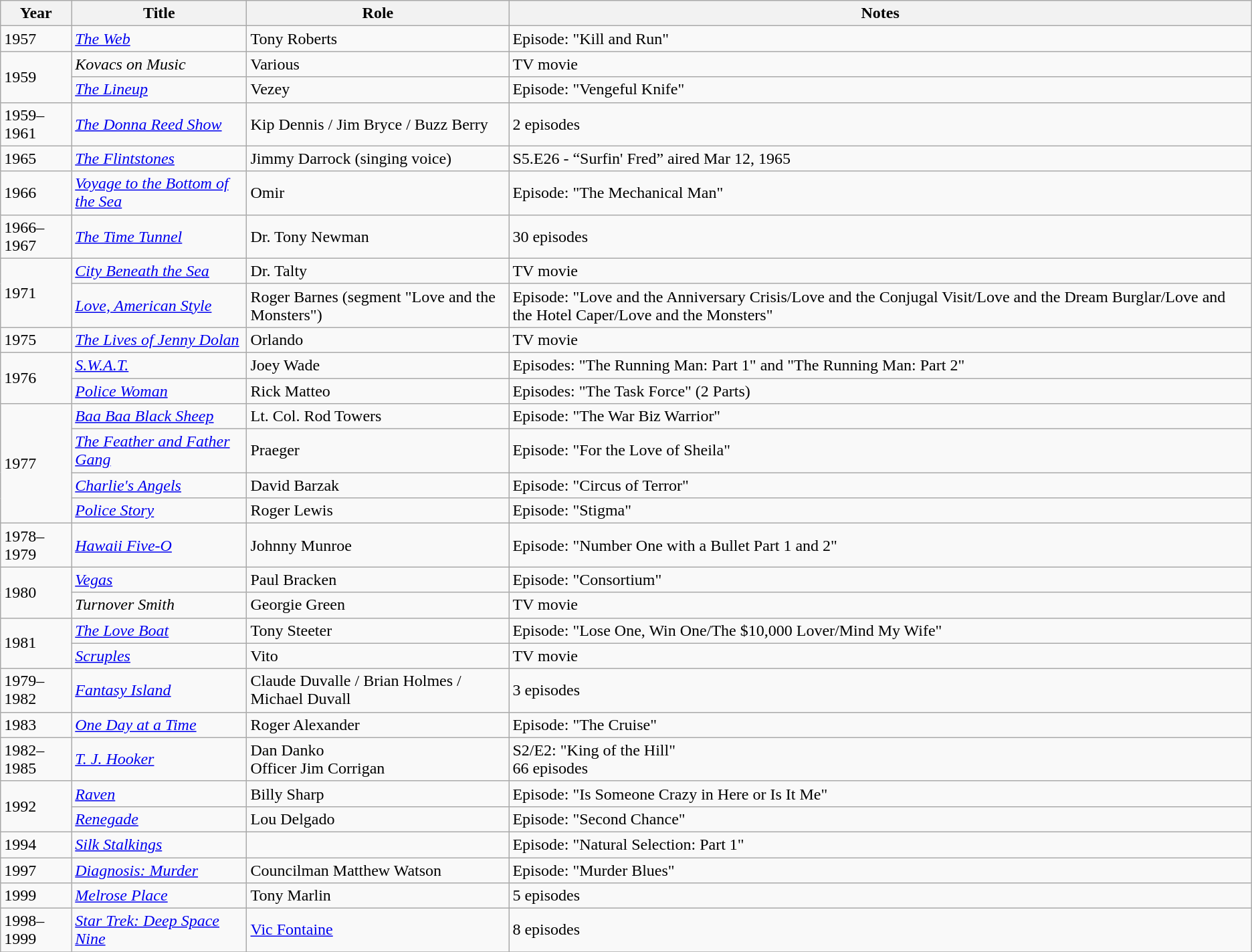<table class="wikitable sortable">
<tr>
<th>Year</th>
<th>Title</th>
<th>Role</th>
<th class="unsortable">Notes</th>
</tr>
<tr>
<td>1957</td>
<td><em><a href='#'>The Web</a></em></td>
<td>Tony Roberts</td>
<td>Episode: "Kill and Run"</td>
</tr>
<tr>
<td rowspan=2>1959</td>
<td><em>Kovacs on Music</em></td>
<td>Various</td>
<td>TV movie</td>
</tr>
<tr>
<td><em><a href='#'>The Lineup</a></em></td>
<td>Vezey</td>
<td>Episode: "Vengeful Knife"</td>
</tr>
<tr>
<td>1959–1961</td>
<td><em><a href='#'>The Donna Reed Show</a></em></td>
<td>Kip Dennis / Jim Bryce / Buzz Berry</td>
<td>2 episodes</td>
</tr>
<tr>
<td>1965</td>
<td><em><a href='#'>The Flintstones</a></em></td>
<td>Jimmy Darrock (singing voice)</td>
<td>S5.E26 - “Surfin' Fred” aired Mar 12, 1965</td>
</tr>
<tr>
<td>1966</td>
<td><em><a href='#'>Voyage to the Bottom of the Sea</a></em></td>
<td>Omir</td>
<td>Episode: "The Mechanical Man"</td>
</tr>
<tr>
<td>1966–1967</td>
<td><em><a href='#'>The Time Tunnel</a></em></td>
<td>Dr. Tony Newman</td>
<td>30 episodes</td>
</tr>
<tr>
<td rowspan=2>1971</td>
<td><em><a href='#'>City Beneath the Sea</a></em></td>
<td>Dr. Talty</td>
<td>TV movie</td>
</tr>
<tr>
<td><em><a href='#'>Love, American Style</a></em></td>
<td>Roger Barnes (segment "Love and the Monsters")</td>
<td>Episode: "Love and the Anniversary Crisis/Love and the Conjugal Visit/Love and the Dream Burglar/Love and the Hotel Caper/Love and the Monsters"</td>
</tr>
<tr>
<td>1975</td>
<td><em><a href='#'>The Lives of Jenny Dolan</a></em></td>
<td>Orlando</td>
<td>TV movie</td>
</tr>
<tr>
<td rowspan=2>1976</td>
<td><em><a href='#'>S.W.A.T.</a></em></td>
<td>Joey Wade</td>
<td>Episodes: "The Running Man: Part 1" and "The Running Man: Part 2"</td>
</tr>
<tr>
<td><em><a href='#'>Police Woman</a></em></td>
<td>Rick Matteo</td>
<td>Episodes: "The Task Force" (2 Parts)</td>
</tr>
<tr>
<td rowspan=4>1977</td>
<td><em><a href='#'>Baa Baa Black Sheep</a></em></td>
<td>Lt. Col. Rod Towers</td>
<td>Episode: "The War Biz Warrior"</td>
</tr>
<tr>
<td><em><a href='#'>The Feather and Father Gang</a></em></td>
<td>Praeger</td>
<td>Episode: "For the Love of Sheila"</td>
</tr>
<tr>
<td><em><a href='#'>Charlie's Angels</a></em></td>
<td>David Barzak</td>
<td>Episode: "Circus of Terror"</td>
</tr>
<tr>
<td><em><a href='#'>Police Story</a></em></td>
<td>Roger Lewis</td>
<td>Episode: "Stigma"</td>
</tr>
<tr>
<td>1978–1979</td>
<td><em><a href='#'>Hawaii Five-O</a></em></td>
<td>Johnny Munroe</td>
<td>Episode: "Number One with a Bullet Part 1 and 2"</td>
</tr>
<tr>
<td rowspan=2>1980</td>
<td><em><a href='#'>Vegas</a></em></td>
<td>Paul Bracken</td>
<td>Episode: "Consortium"</td>
</tr>
<tr>
<td><em>Turnover Smith</em></td>
<td>Georgie Green</td>
<td>TV movie</td>
</tr>
<tr>
<td rowspan=2>1981</td>
<td><em><a href='#'>The Love Boat</a></em></td>
<td>Tony Steeter</td>
<td>Episode: "Lose One, Win One/The $10,000 Lover/Mind My Wife"</td>
</tr>
<tr>
<td><em><a href='#'>Scruples</a></em></td>
<td>Vito</td>
<td>TV movie</td>
</tr>
<tr>
<td>1979–1982</td>
<td><em><a href='#'>Fantasy Island</a></em></td>
<td>Claude Duvalle / Brian Holmes / Michael Duvall</td>
<td>3 episodes</td>
</tr>
<tr>
<td>1983</td>
<td><em><a href='#'>One Day at a Time</a></em></td>
<td>Roger Alexander</td>
<td>Episode: "The Cruise"</td>
</tr>
<tr>
<td>1982–1985</td>
<td><em><a href='#'>T. J. Hooker</a></em></td>
<td>Dan Danko<br>Officer Jim Corrigan</td>
<td>S2/E2: "King of the Hill"<br>66 episodes</td>
</tr>
<tr>
<td rowspan=2>1992</td>
<td><em><a href='#'>Raven</a></em></td>
<td>Billy Sharp</td>
<td>Episode: "Is Someone Crazy in Here or Is It Me"</td>
</tr>
<tr>
<td><em><a href='#'>Renegade</a></em></td>
<td>Lou Delgado</td>
<td>Episode: "Second Chance"</td>
</tr>
<tr>
<td>1994</td>
<td><em><a href='#'>Silk Stalkings</a></em></td>
<td></td>
<td>Episode: "Natural Selection: Part 1"</td>
</tr>
<tr>
<td>1997</td>
<td><em><a href='#'>Diagnosis: Murder</a></em></td>
<td>Councilman Matthew Watson</td>
<td>Episode: "Murder Blues"</td>
</tr>
<tr>
<td>1999</td>
<td><em><a href='#'>Melrose Place</a></em></td>
<td>Tony Marlin</td>
<td>5 episodes</td>
</tr>
<tr>
<td>1998–1999</td>
<td><em><a href='#'>Star Trek: Deep Space Nine</a></em></td>
<td><a href='#'>Vic Fontaine</a></td>
<td>8 episodes</td>
</tr>
<tr>
</tr>
</table>
